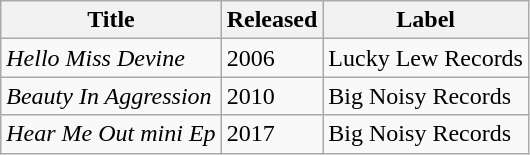<table class="wikitable">
<tr>
<th>Title</th>
<th>Released</th>
<th>Label</th>
</tr>
<tr>
<td><em>Hello Miss Devine</em></td>
<td>2006</td>
<td>Lucky Lew Records</td>
</tr>
<tr>
<td><em>Beauty In Aggression</em></td>
<td>2010</td>
<td>Big Noisy Records</td>
</tr>
<tr>
<td><em>Hear Me Out mini Ep</em></td>
<td>2017</td>
<td>Big Noisy Records</td>
</tr>
</table>
